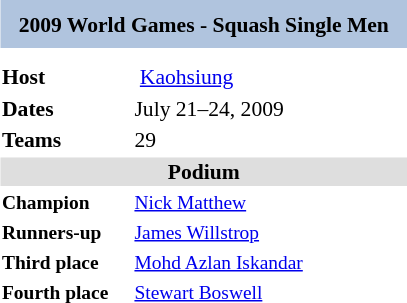<table class="toccolours" style="float: right; margin: 0 0 1em 1em; font-size: 90%;" width=275px>
<tr>
<td colspan="2" style="background: #B0C4DE; text-align: center;" height=30px><strong>2009 World Games -  Squash Single Men</strong></td>
</tr>
<tr>
<td colspan="2" style="text-align: center;"></td>
</tr>
<tr style="vertical-align:top;">
<td colspan=2></td>
</tr>
<tr style="vertical-align:top;">
<td><strong>Host</strong></td>
<td> <a href='#'>Kaohsiung</a></td>
</tr>
<tr style="vertical-align:top;">
<td><strong>Dates</strong></td>
<td>July 21–24, 2009</td>
</tr>
<tr style="vertical-align:top;">
<td width=90><strong>Teams</strong></td>
<td>29</td>
</tr>
<tr>
<td colspan="2" style="background: #dedede; text-align: center;"><strong>Podium</strong></td>
</tr>
<tr style="vertical-align:top;">
<td style=font-size:90% width=100> <strong>Champion</strong></td>
<td style=font-size:90% width=250> <a href='#'>Nick Matthew</a></td>
</tr>
<tr>
<td style=font-size:90% width=100> <strong>Runners-up</strong></td>
<td style=font-size:90% width=250> <a href='#'>James Willstrop</a></td>
</tr>
<tr>
<td style=font-size:90% width=100> <strong>Third place</strong></td>
<td style=font-size:90% width=250> <a href='#'>Mohd Azlan Iskandar</a></td>
</tr>
<tr>
<td style=font-size:90% width=100><strong>Fourth place</strong></td>
<td style=font-size:90% width=250> <a href='#'>Stewart Boswell</a></td>
</tr>
</table>
